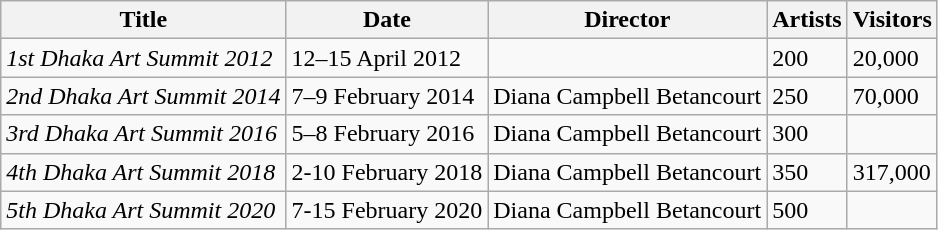<table class="wikitable sortable">
<tr>
<th>Title</th>
<th>Date</th>
<th>Director</th>
<th>Artists</th>
<th>Visitors</th>
</tr>
<tr>
<td><em>1st Dhaka Art Summit 2012</em></td>
<td>12–15 April 2012</td>
<td></td>
<td>200</td>
<td>20,000</td>
</tr>
<tr>
<td><em>2nd Dhaka Art Summit 2014</em></td>
<td>7–9 February 2014</td>
<td>Diana Campbell Betancourt</td>
<td>250</td>
<td>70,000</td>
</tr>
<tr>
<td><em>3rd Dhaka Art Summit 2016</em></td>
<td>5–8 February 2016</td>
<td>Diana Campbell Betancourt</td>
<td>300</td>
<td></td>
</tr>
<tr>
<td><em>4th Dhaka Art Summit 2018</em></td>
<td>2-10 February 2018</td>
<td>Diana Campbell Betancourt</td>
<td>350</td>
<td>317,000</td>
</tr>
<tr>
<td><em>5th Dhaka Art Summit 2020</em></td>
<td>7-15 February 2020</td>
<td>Diana Campbell Betancourt</td>
<td>500</td>
<td></td>
</tr>
</table>
